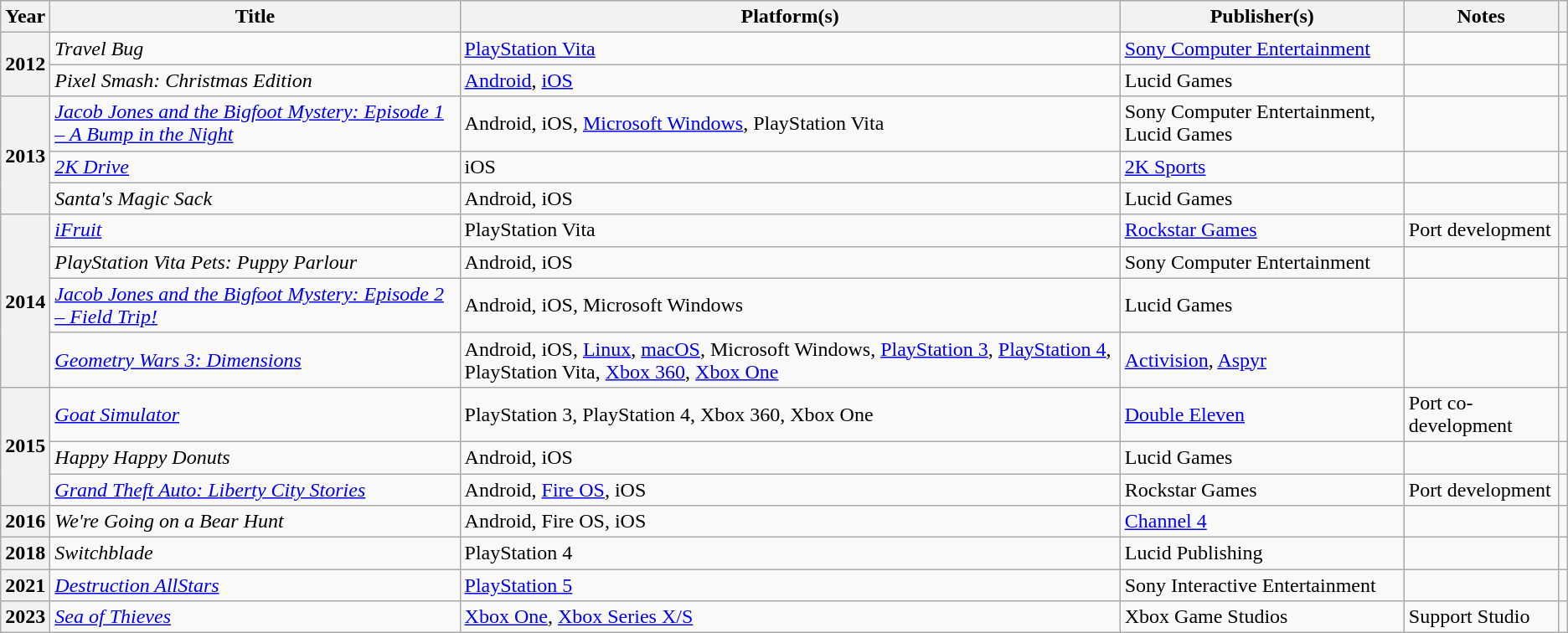<table class="wikitable sortable plainrowheaders">
<tr>
<th scope="col">Year</th>
<th scope="col">Title</th>
<th scope="col">Platform(s)</th>
<th scope="col">Publisher(s)</th>
<th scope="col" class="unsortable">Notes</th>
<th scope="col" class="unsortable"></th>
</tr>
<tr>
<th scope="row" rowspan="2">2012</th>
<td><em>Travel Bug</em></td>
<td><a href='#'>PlayStation Vita</a></td>
<td><a href='#'>Sony Computer Entertainment</a></td>
<td></td>
<td></td>
</tr>
<tr>
<td><em>Pixel Smash: Christmas Edition</em></td>
<td><a href='#'>Android</a>, <a href='#'>iOS</a></td>
<td>Lucid Games</td>
<td></td>
<td></td>
</tr>
<tr>
<th scope="row" rowspan="3">2013</th>
<td><em><a href='#'>Jacob Jones and the Bigfoot Mystery: Episode 1 – A Bump in the Night</a></em></td>
<td>Android, iOS, <a href='#'>Microsoft Windows</a>, PlayStation Vita</td>
<td>Sony Computer Entertainment, Lucid Games</td>
<td></td>
<td></td>
</tr>
<tr>
<td><em><a href='#'>2K Drive</a></em></td>
<td>iOS</td>
<td><a href='#'>2K Sports</a></td>
<td></td>
<td></td>
</tr>
<tr>
<td><em>Santa's Magic Sack</em></td>
<td>Android, iOS</td>
<td>Lucid Games</td>
<td></td>
<td></td>
</tr>
<tr>
<th scope="row" rowspan="4">2014</th>
<td><em><a href='#'>iFruit</a></em></td>
<td>PlayStation Vita</td>
<td><a href='#'>Rockstar Games</a></td>
<td>Port development</td>
<td></td>
</tr>
<tr>
<td><em>PlayStation Vita Pets: Puppy Parlour</em></td>
<td>Android, iOS</td>
<td>Sony Computer Entertainment</td>
<td></td>
<td></td>
</tr>
<tr>
<td><em><a href='#'>Jacob Jones and the Bigfoot Mystery: Episode 2 – Field Trip!</a></em></td>
<td>Android, iOS, Microsoft Windows</td>
<td>Lucid Games</td>
<td></td>
<td></td>
</tr>
<tr>
<td><em><a href='#'>Geometry Wars 3: Dimensions</a></em></td>
<td>Android, iOS, <a href='#'>Linux</a>, <a href='#'>macOS</a>, Microsoft Windows, <a href='#'>PlayStation 3</a>, <a href='#'>PlayStation 4</a>, PlayStation Vita, <a href='#'>Xbox 360</a>, <a href='#'>Xbox One</a></td>
<td><a href='#'>Activision</a>, <a href='#'>Aspyr</a></td>
<td></td>
<td></td>
</tr>
<tr>
<th scope="row" rowspan="3">2015</th>
<td><em><a href='#'>Goat Simulator</a></em></td>
<td>PlayStation 3, PlayStation 4, Xbox 360, Xbox One</td>
<td><a href='#'>Double Eleven</a></td>
<td>Port co-development</td>
<td></td>
</tr>
<tr>
<td><em>Happy Happy Donuts</em></td>
<td>Android, iOS</td>
<td>Lucid Games</td>
<td></td>
<td></td>
</tr>
<tr>
<td><em><a href='#'>Grand Theft Auto: Liberty City Stories</a></em></td>
<td>Android, <a href='#'>Fire OS</a>, iOS</td>
<td>Rockstar Games</td>
<td>Port development</td>
<td></td>
</tr>
<tr>
<th scope="row">2016</th>
<td><em>We're Going on a Bear Hunt</em></td>
<td>Android, Fire OS, iOS</td>
<td><a href='#'>Channel 4</a></td>
<td></td>
<td></td>
</tr>
<tr>
<th scope="row">2018</th>
<td><em>Switchblade</em></td>
<td>PlayStation 4</td>
<td>Lucid Publishing</td>
<td></td>
<td></td>
</tr>
<tr>
<th scope="row">2021</th>
<td><em><a href='#'>Destruction AllStars</a></em></td>
<td><a href='#'>PlayStation 5</a></td>
<td>Sony Interactive Entertainment</td>
<td></td>
<td></td>
</tr>
<tr>
<th scope="row">2023</th>
<td><em><a href='#'>Sea of Thieves</a></em></td>
<td><a href='#'>Xbox One</a>, <a href='#'>Xbox Series X/S</a></td>
<td>Xbox Game Studios</td>
<td>Support Studio</td>
<td></td>
</tr>
</table>
